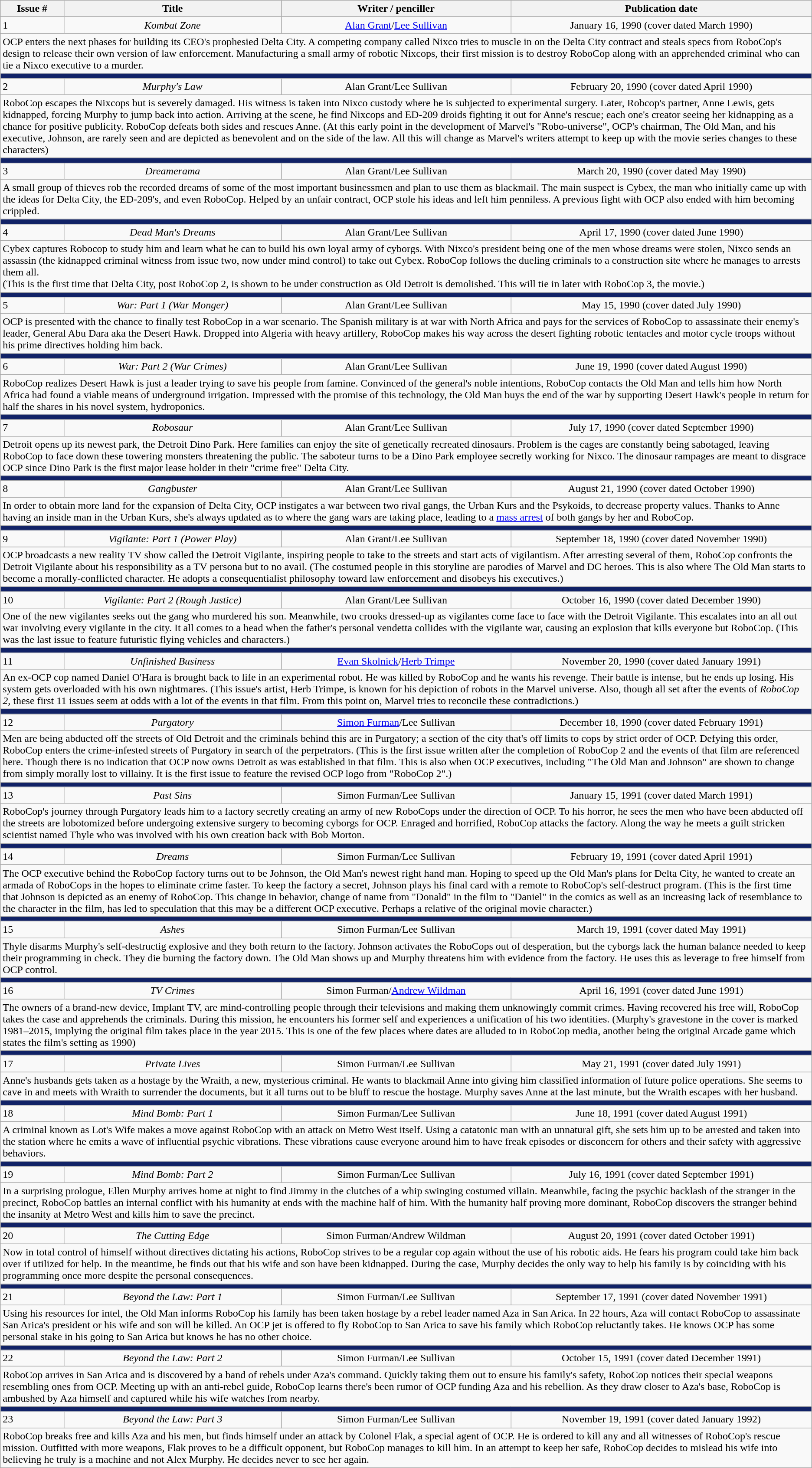<table class="wikitable">
<tr>
<th>Issue #</th>
<th>Title</th>
<th>Writer / penciller</th>
<th>Publication date</th>
</tr>
<tr>
<td>1</td>
<td align="center"><em>Kombat Zone</em></td>
<td align="center"><a href='#'>Alan Grant</a>/<a href='#'>Lee Sullivan</a></td>
<td align="center">January 16, 1990 (cover dated March 1990)</td>
</tr>
<tr>
<td colspan="6">OCP enters the next phases for building its CEO's prophesied Delta City. A competing company called Nixco tries to muscle in on the Delta City contract and steals specs from RoboCop's design to release their own version of law enforcement. Manufacturing a small army of robotic Nixcops, their first mission is to destroy RoboCop along with an apprehended criminal who can tie a Nixco executive to a murder.</td>
</tr>
<tr>
<td colspan="6" bgcolor="#112266"></td>
</tr>
<tr>
<td>2</td>
<td align="center"><em>Murphy's Law</em></td>
<td align="center">Alan Grant/Lee Sullivan</td>
<td align="center">February 20, 1990 (cover dated April 1990)</td>
</tr>
<tr>
<td colspan="6">RoboCop escapes the Nixcops but is severely damaged. His witness is taken into Nixco custody where he is subjected to experimental surgery. Later, Robcop's partner, Anne Lewis, gets kidnapped, forcing Murphy to jump back into action. Arriving at the scene, he find Nixcops and ED-209 droids fighting it out for Anne's rescue; each one's creator seeing her kidnapping as a chance for positive publicity. RoboCop defeats both sides and rescues Anne. (At this early point in the development of Marvel's "Robo-universe", OCP's chairman, The Old Man, and his executive, Johnson, are rarely seen and are depicted as benevolent and on the side of the law. All this will change as Marvel's writers attempt to keep up with the movie series changes to these characters)</td>
</tr>
<tr>
<td colspan="6" bgcolor="#112266"></td>
</tr>
<tr>
<td>3</td>
<td align="center"><em>Dreamerama</em></td>
<td align="center">Alan Grant/Lee Sullivan</td>
<td align="center">March 20, 1990 (cover dated May 1990)</td>
</tr>
<tr>
<td colspan="6">A small group of thieves rob the recorded dreams of some of the most important businessmen and plan to use them as blackmail. The main suspect is Cybex, the man who initially came up with the ideas for Delta City, the ED-209's, and even RoboCop. Helped by an unfair contract, OCP stole his ideas and left him penniless. A previous fight with OCP also ended with him becoming crippled.</td>
</tr>
<tr>
<td colspan="6" bgcolor="#112266"></td>
</tr>
<tr>
<td>4</td>
<td align="center"><em>Dead Man's Dreams</em></td>
<td align="center">Alan Grant/Lee Sullivan</td>
<td align="center">April 17, 1990 (cover dated June 1990)</td>
</tr>
<tr>
<td colspan="6">Cybex captures Robocop to study him and learn what he can to build his own loyal army of cyborgs. With Nixco's president being one of the men whose dreams were stolen, Nixco sends an assassin (the kidnapped criminal witness from issue two, now under mind control) to take out Cybex. RoboCop follows the dueling criminals to a construction site where he manages to arrests them all.<br>(This is the first time that Delta City, post RoboCop 2, is shown to be under construction as Old Detroit is demolished. This will tie in later with RoboCop 3, the movie.)</td>
</tr>
<tr>
<td colspan="6" bgcolor="#112266"></td>
</tr>
<tr>
<td>5</td>
<td align="center"><em>War: Part 1 (War Monger)</em></td>
<td align="center">Alan Grant/Lee Sullivan</td>
<td align="center">May 15, 1990 (cover dated July 1990)</td>
</tr>
<tr>
<td colspan="6">OCP is presented with the chance to finally test RoboCop in a war scenario. The Spanish military is at war with North Africa and pays for the services of RoboCop to assassinate their enemy's leader, General Abu Dara aka the Desert Hawk. Dropped into Algeria with heavy artillery, RoboCop makes his way across the desert fighting robotic tentacles and motor cycle troops without his prime directives holding him back.</td>
</tr>
<tr>
<td colspan="6" bgcolor="#112266"></td>
</tr>
<tr>
<td>6</td>
<td align="center"><em>War: Part 2 (War Crimes)</em></td>
<td align="center">Alan Grant/Lee Sullivan</td>
<td align="center">June 19, 1990 (cover dated August 1990)</td>
</tr>
<tr>
<td colspan="6">RoboCop realizes Desert Hawk is just a leader trying to save his people from famine. Convinced of the general's noble intentions, RoboCop contacts the Old Man and tells him how North Africa had found a viable means of underground irrigation. Impressed with the promise of this technology, the Old Man buys the end of the war by supporting Desert Hawk's people in return for half the shares in his novel system, hydroponics.</td>
</tr>
<tr>
<td colspan="6" bgcolor="#112266"></td>
</tr>
<tr>
<td>7</td>
<td align="center"><em>Robosaur</em></td>
<td align="center">Alan Grant/Lee Sullivan</td>
<td align="center">July 17, 1990 (cover dated September 1990)</td>
</tr>
<tr>
<td colspan="6">Detroit opens up its newest park, the Detroit Dino Park. Here families can enjoy the site of genetically recreated dinosaurs. Problem is the cages are constantly being sabotaged, leaving RoboCop to face down these towering monsters threatening the public. The saboteur turns to be a Dino Park employee secretly working for Nixco. The dinosaur rampages are meant to disgrace OCP since Dino Park is the first major lease holder in their "crime free" Delta City.</td>
</tr>
<tr>
<td colspan="6" bgcolor="#112266"></td>
</tr>
<tr>
<td>8</td>
<td align="center"><em>Gangbuster</em></td>
<td align="center">Alan Grant/Lee Sullivan</td>
<td align="center">August 21, 1990 (cover dated October 1990)</td>
</tr>
<tr>
<td colspan="6">In order to obtain more land for the expansion of Delta City, OCP instigates a war between two rival gangs, the Urban Kurs and the Psykoids, to decrease property values. Thanks to Anne having an inside man in the Urban Kurs, she's always updated as to where the gang wars are taking place, leading to a <a href='#'>mass arrest</a> of both gangs by her and RoboCop.</td>
</tr>
<tr>
<td colspan="6" bgcolor="#112266"></td>
</tr>
<tr>
<td>9</td>
<td align="center"><em>Vigilante: Part 1 (Power Play)</em></td>
<td align="center">Alan Grant/Lee Sullivan</td>
<td align="center">September 18, 1990 (cover dated November 1990)</td>
</tr>
<tr>
<td colspan="6">OCP broadcasts a new reality TV show called the Detroit Vigilante, inspiring people to take to the streets and start acts of vigilantism. After arresting several of them, RoboCop confronts the Detroit Vigilante about his responsibility as a TV persona but to no avail. (The costumed people in this storyline are parodies of Marvel and DC heroes. This is also where The Old Man starts to become a morally-conflicted character. He adopts a consequentialist philosophy toward law enforcement and disobeys his executives.)</td>
</tr>
<tr>
<td colspan="6" bgcolor="#112266"></td>
</tr>
<tr>
<td>10</td>
<td align="center"><em>Vigilante: Part 2 (Rough Justice)</em></td>
<td align="center">Alan Grant/Lee Sullivan</td>
<td align="center">October 16, 1990 (cover dated December 1990)</td>
</tr>
<tr>
<td colspan="6">One of the new vigilantes seeks out the gang who murdered his son. Meanwhile, two crooks dressed-up as vigilantes come face to face with the Detroit Vigilante. This escalates into an all out war involving every vigilante in the city. It all comes to a head when the father's personal vendetta collides with the vigilante war, causing an explosion that kills everyone but RoboCop. (This was the last issue to feature futuristic flying vehicles and characters.)</td>
</tr>
<tr>
<td colspan="6" bgcolor="#112266"></td>
</tr>
<tr>
<td>11</td>
<td align="center"><em>Unfinished Business</em></td>
<td align="center"><a href='#'>Evan Skolnick</a>/<a href='#'>Herb Trimpe</a></td>
<td align="center">November 20, 1990 (cover dated January 1991)</td>
</tr>
<tr>
<td colspan="6">An ex-OCP cop named Daniel O'Hara is brought back to life in an experimental robot. He was killed by RoboCop and he wants his revenge. Their battle is intense, but he ends up losing. His system gets overloaded with his own nightmares.  (This issue's artist, Herb Trimpe, is known for his depiction of robots in the Marvel universe. Also, though all set after the events of <em>RoboCop 2</em>, these first 11 issues seem at odds with a lot of the events in that film. From this point on, Marvel tries to reconcile these contradictions.)</td>
</tr>
<tr>
<td colspan="6" bgcolor="#112266"></td>
</tr>
<tr>
<td>12</td>
<td align="center"><em>Purgatory</em></td>
<td align="center"><a href='#'>Simon Furman</a>/Lee Sullivan</td>
<td align="center">December 18, 1990 (cover dated February 1991)</td>
</tr>
<tr>
<td colspan="6">Men are being abducted off the streets of Old Detroit and the criminals behind this are in Purgatory; a section of the city that's off limits to cops by strict order of OCP. Defying this order, RoboCop enters the crime-infested streets of Purgatory in search of the perpetrators. (This is the first issue written after the completion of RoboCop 2 and the events of that film are referenced here. Though there is no indication that OCP now owns Detroit as was established in that film. This is also when OCP executives, including "The Old Man and Johnson" are shown to change from simply morally lost to villainy. It is the first issue to feature the revised OCP logo from "RoboCop 2".)</td>
</tr>
<tr>
<td colspan="6" bgcolor="#112266"></td>
</tr>
<tr>
<td>13</td>
<td align="center"><em>Past Sins</em></td>
<td align="center">Simon Furman/Lee Sullivan</td>
<td align="center">January 15, 1991 (cover dated March 1991)</td>
</tr>
<tr>
<td colspan="6">RoboCop's journey through Purgatory leads him to a factory secretly creating an army of new RoboCops under the direction of OCP. To his horror, he sees the men who have been abducted off the streets are lobotomized before undergoing extensive surgery to becoming cyborgs for OCP. Enraged and horrified, RoboCop attacks the factory. Along the way he meets a guilt stricken scientist named Thyle who was involved with his own creation back with Bob Morton.</td>
</tr>
<tr>
<td colspan="6" bgcolor="#112266"></td>
</tr>
<tr>
<td>14</td>
<td align="center"><em>Dreams</em></td>
<td align="center">Simon Furman/Lee Sullivan</td>
<td align="center">February 19, 1991 (cover dated April 1991)</td>
</tr>
<tr>
<td colspan="6">The OCP executive behind the RoboCop factory turns out to be Johnson, the Old Man's newest right hand man. Hoping to speed up the Old Man's plans for Delta City, he wanted to create an armada of RoboCops in the hopes to eliminate crime faster. To keep the factory a secret, Johnson plays his final card with a remote to RoboCop's self-destruct program. (This is the first time that Johnson is depicted as an enemy of RoboCop. This change in behavior, change of name from "Donald" in the film to "Daniel" in the comics as well as an increasing lack of resemblance to the character in the film, has led to speculation that this may be a different OCP executive. Perhaps a relative of the original movie character.)</td>
</tr>
<tr>
<td colspan="6" bgcolor="#112266"></td>
</tr>
<tr>
<td>15</td>
<td align="center"><em>Ashes</em></td>
<td align="center">Simon Furman/Lee Sullivan</td>
<td align="center">March 19, 1991 (cover dated May 1991)</td>
</tr>
<tr>
<td colspan="6">Thyle disarms Murphy's self-destructig explosive and they both return to the factory. Johnson activates the RoboCops out of desperation, but the cyborgs lack the human balance needed to keep their programming in check. They die burning the factory down. The Old Man shows up and Murphy threatens him with evidence from the factory. He uses this as leverage to free himself from OCP control.</td>
</tr>
<tr>
<td colspan="6" bgcolor="#112266"></td>
</tr>
<tr>
<td>16</td>
<td align="center"><em>TV Crimes</em></td>
<td align="center">Simon Furman/<a href='#'>Andrew Wildman</a></td>
<td align="center">April 16, 1991 (cover dated June 1991)</td>
</tr>
<tr>
<td colspan="6">The owners of a brand-new device, Implant TV, are mind-controlling people through their televisions and making them unknowingly commit crimes. Having recovered his free will, RoboCop takes the case and apprehends the criminals. During this mission, he encounters his former self and experiences a unification of his two identities. (Murphy's gravestone in the cover is marked 1981–2015, implying the original film takes place in the year 2015. This is one of the few places where dates are alluded to in RoboCop media, another being the original Arcade game which states the film's setting as 1990)</td>
</tr>
<tr>
<td colspan="6" bgcolor="#112266"></td>
</tr>
<tr>
<td>17</td>
<td align="center"><em>Private Lives</em></td>
<td align="center">Simon Furman/Lee Sullivan</td>
<td align="center">May 21, 1991 (cover dated July 1991)</td>
</tr>
<tr>
<td colspan="6">Anne's husbands gets taken as a hostage by the Wraith, a new, mysterious criminal. He wants to blackmail Anne into giving him classified information of future police operations. She seems to cave in and meets with Wraith to surrender the documents, but it all turns out to be bluff to rescue the hostage. Murphy saves Anne at the last minute, but the Wraith escapes with her husband.</td>
</tr>
<tr>
<td colspan="6" bgcolor="#112266"></td>
</tr>
<tr>
<td>18</td>
<td align="center"><em>Mind Bomb: Part 1</em></td>
<td align="center">Simon Furman/Lee Sullivan</td>
<td align="center">June 18, 1991 (cover dated August 1991)</td>
</tr>
<tr>
<td colspan="6">A criminal known as Lot's Wife makes a move against RoboCop with an attack on Metro West itself. Using a catatonic man with an unnatural gift, she sets him up to be arrested and taken into the station where he emits a wave of influential psychic vibrations. These vibrations cause everyone around him to have freak episodes or disconcern for others and their safety with aggressive behaviors.</td>
</tr>
<tr>
<td colspan="6" bgcolor="#112266"></td>
</tr>
<tr>
<td>19</td>
<td align="center"><em>Mind Bomb: Part 2</em></td>
<td align="center">Simon Furman/Lee Sullivan</td>
<td align="center">July 16, 1991 (cover dated September 1991)</td>
</tr>
<tr>
<td colspan="6">In a surprising prologue, Ellen Murphy arrives home at night to find Jimmy in the clutches of a whip swinging costumed villain. Meanwhile, facing the psychic backlash of the stranger in the precinct, RoboCop battles an internal conflict with his humanity at ends with the machine half of him. With the humanity half proving more dominant, RoboCop discovers the stranger behind the insanity at Metro West and kills him to save the precinct.</td>
</tr>
<tr>
<td colspan="6" bgcolor="#112266"></td>
</tr>
<tr>
<td>20</td>
<td align="center"><em>The Cutting Edge</em></td>
<td align="center">Simon Furman/Andrew Wildman</td>
<td align="center">August 20, 1991 (cover dated October 1991)</td>
</tr>
<tr>
<td colspan="6">Now in total control of himself without directives dictating his actions, RoboCop strives to be a regular cop again without the use of his robotic aids. He fears his program could take him back over if utilized for help. In the meantime, he finds out that his wife and son have been kidnapped. During the case, Murphy decides the only way to help his family is by coinciding with his programming once more despite the personal consequences.</td>
</tr>
<tr>
<td colspan="6" bgcolor="#112266"></td>
</tr>
<tr>
<td>21</td>
<td align="center"><em>Beyond the Law: Part 1</em></td>
<td align="center">Simon Furman/Lee Sullivan</td>
<td align="center">September 17, 1991 (cover dated November 1991)</td>
</tr>
<tr>
<td colspan="6">Using his resources for intel, the Old Man informs RoboCop his family has been taken hostage by a rebel leader named Aza in San Arica. In 22 hours, Aza will contact RoboCop to assassinate San Arica's president or his wife and son will be killed. An OCP jet is offered to fly RoboCop to San Arica to save his family which RoboCop reluctantly takes. He knows OCP has some personal stake in his going to San Arica but knows he has no other choice.</td>
</tr>
<tr>
<td colspan="6" bgcolor="#112266"></td>
</tr>
<tr>
<td>22</td>
<td align="center"><em>Beyond the Law: Part 2</em></td>
<td align="center">Simon Furman/Lee Sullivan</td>
<td align="center">October 15, 1991 (cover dated December 1991)</td>
</tr>
<tr>
<td colspan="6">RoboCop arrives in San Arica and is discovered by a band of rebels under Aza's command. Quickly taking them out to ensure his family's safety, RoboCop notices their special weapons resembling ones from OCP. Meeting up with an anti-rebel guide, RoboCop learns there's been rumor of OCP funding Aza and his rebellion. As they draw closer to Aza's base, RoboCop is ambushed by Aza himself and captured while his wife watches from nearby.</td>
</tr>
<tr>
<td colspan="6" bgcolor="#112266"></td>
</tr>
<tr>
<td>23</td>
<td align="center"><em>Beyond the Law: Part 3</em></td>
<td align="center">Simon Furman/Lee Sullivan</td>
<td align="center">November 19, 1991 (cover dated January 1992)</td>
</tr>
<tr>
<td colspan="6">RoboCop breaks free and kills Aza and his men, but finds himself under an attack by Colonel Flak, a special agent of OCP. He is ordered to kill any and all witnesses of RoboCop's rescue mission. Outfitted with more weapons, Flak proves to be a difficult opponent, but RoboCop manages to kill him. In an attempt to keep her safe, RoboCop decides to mislead his wife into believing he truly is a machine and not Alex Murphy. He decides never to see her again.</td>
</tr>
</table>
